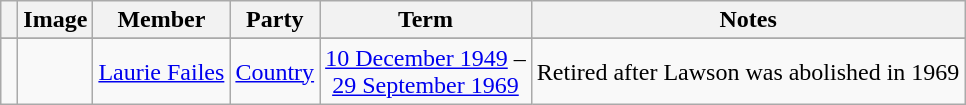<table class=wikitable style="text-align:center">
<tr>
<th></th>
<th>Image</th>
<th>Member</th>
<th>Party</th>
<th>Term</th>
<th>Notes</th>
</tr>
<tr>
</tr>
<tr>
<td> </td>
<td></td>
<td><a href='#'>Laurie Failes</a><br></td>
<td><a href='#'>Country</a></td>
<td nowrap><a href='#'>10 December 1949</a> –<br><a href='#'>29 September 1969</a></td>
<td>Retired after Lawson was abolished in 1969</td>
</tr>
</table>
